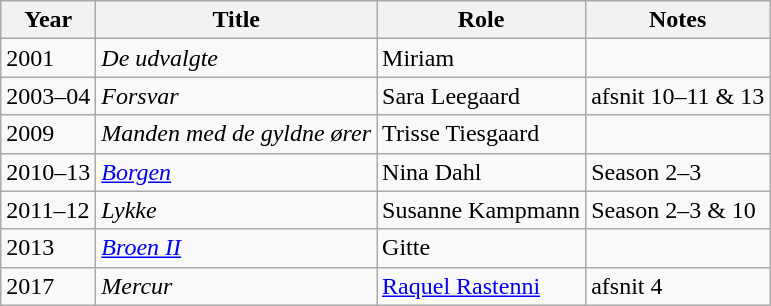<table class="wikitable">
<tr>
<th>Year</th>
<th>Title</th>
<th>Role</th>
<th>Notes</th>
</tr>
<tr>
<td>2001</td>
<td><em>De udvalgte</em></td>
<td>Miriam</td>
<td></td>
</tr>
<tr>
<td>2003–04</td>
<td><em>Forsvar</em></td>
<td>Sara Leegaard</td>
<td>afsnit 10–11 & 13</td>
</tr>
<tr>
<td>2009</td>
<td><em>Manden med de gyldne ører</em></td>
<td>Trisse Tiesgaard</td>
<td></td>
</tr>
<tr>
<td>2010–13</td>
<td><em><a href='#'>Borgen</a></em></td>
<td>Nina Dahl</td>
<td>Season 2–3</td>
</tr>
<tr>
<td>2011–12</td>
<td><em>Lykke</em></td>
<td>Susanne Kampmann</td>
<td>Season 2–3 & 10</td>
</tr>
<tr>
<td>2013</td>
<td><em><a href='#'>Broen II</a></em></td>
<td>Gitte</td>
<td></td>
</tr>
<tr>
<td>2017</td>
<td><em>Mercur</em></td>
<td><a href='#'>Raquel Rastenni</a></td>
<td>afsnit 4</td>
</tr>
</table>
